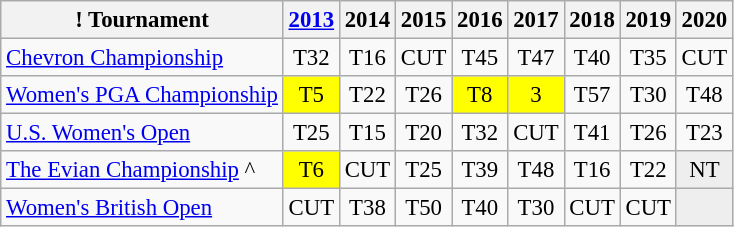<table class="wikitable" style="font-size:95%;text-align:center;">
<tr>
<th>! Tournament</th>
<th><a href='#'>2013</a></th>
<th>2014</th>
<th>2015</th>
<th>2016</th>
<th>2017</th>
<th>2018</th>
<th>2019</th>
<th>2020</th>
</tr>
<tr>
<td align=left><a href='#'>Chevron Championship</a></td>
<td>T32</td>
<td>T16</td>
<td>CUT</td>
<td>T45</td>
<td>T47</td>
<td>T40</td>
<td>T35</td>
<td>CUT</td>
</tr>
<tr>
<td align=left><a href='#'>Women's PGA Championship</a></td>
<td style="background:yellow;">T5</td>
<td>T22</td>
<td>T26</td>
<td style="background:yellow;">T8</td>
<td style="background:yellow;">3</td>
<td>T57</td>
<td>T30</td>
<td>T48</td>
</tr>
<tr>
<td align=left><a href='#'>U.S. Women's Open</a></td>
<td>T25</td>
<td>T15</td>
<td>T20</td>
<td>T32</td>
<td>CUT</td>
<td>T41</td>
<td>T26</td>
<td>T23</td>
</tr>
<tr>
<td align=left><a href='#'>The Evian Championship</a> ^</td>
<td style="background:yellow;">T6</td>
<td>CUT</td>
<td>T25</td>
<td>T39</td>
<td>T48</td>
<td>T16</td>
<td>T22</td>
<td style="background:#eeeeee;">NT</td>
</tr>
<tr>
<td align=left><a href='#'>Women's British Open</a></td>
<td>CUT</td>
<td>T38</td>
<td>T50</td>
<td>T40</td>
<td>T30</td>
<td>CUT</td>
<td>CUT</td>
<td style="background:#eeeeee;"></td>
</tr>
</table>
